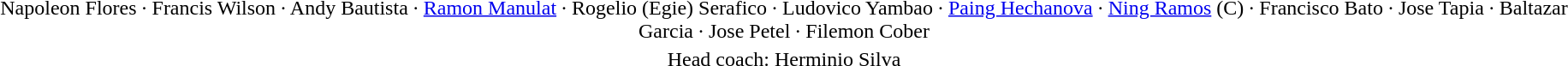<table class="toccolours" style="margin:0.2em auto">
<tr align=center>
<td>Napoleon Flores ∙ Francis Wilson ∙ Andy Bautista ∙ <a href='#'>Ramon Manulat</a> ∙ Rogelio (Egie) Serafico ∙ Ludovico Yambao ∙ <a href='#'>Paing Hechanova</a> ∙ <a href='#'>Ning Ramos</a> (C) ∙ Francisco Bato ∙ Jose Tapia ∙ Baltazar Garcia ∙ Jose Petel ∙ Filemon Cober</td>
</tr>
<tr align=center>
<td>Head coach: Herminio Silva</td>
</tr>
</table>
